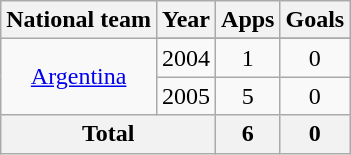<table class="wikitable" style="text-align:center">
<tr>
<th>National team</th>
<th>Year</th>
<th>Apps</th>
<th>Goals</th>
</tr>
<tr>
<td rowspan="3"><a href='#'>Argentina</a></td>
</tr>
<tr>
<td>2004</td>
<td>1</td>
<td>0</td>
</tr>
<tr>
<td>2005</td>
<td>5</td>
<td>0</td>
</tr>
<tr>
<th colspan="2">Total</th>
<th>6</th>
<th>0</th>
</tr>
</table>
